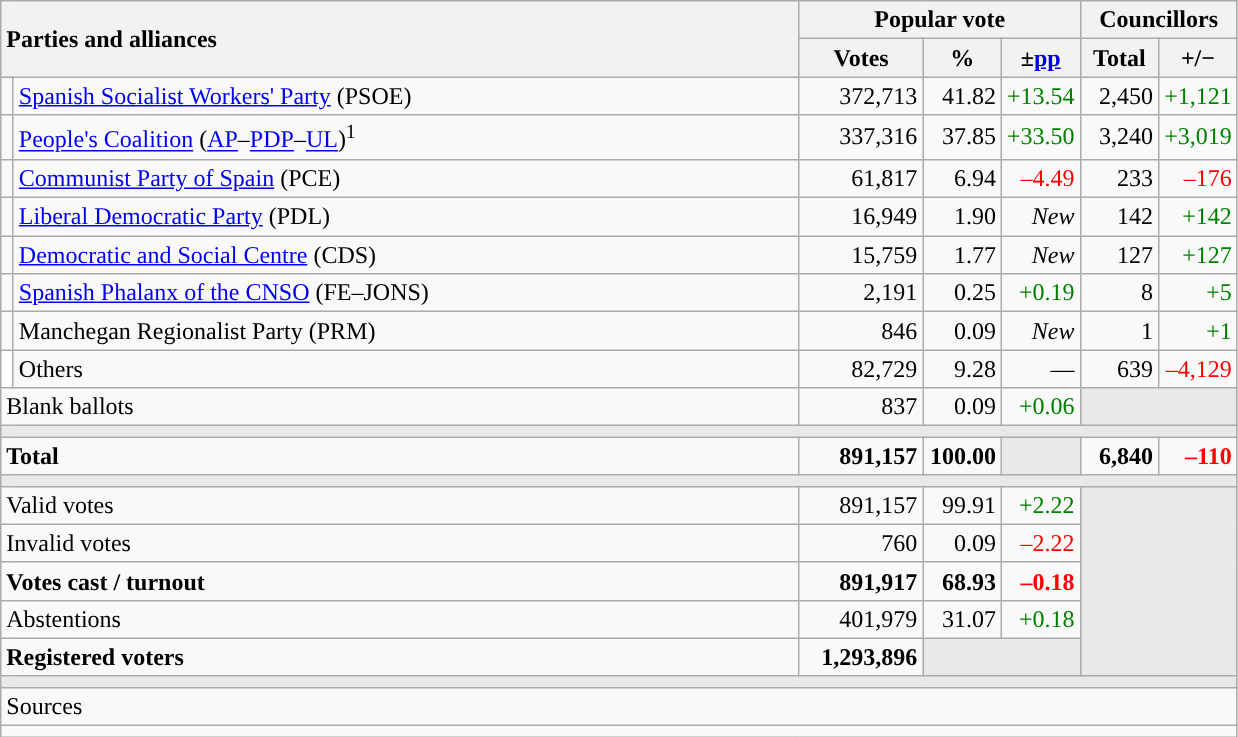<table class="wikitable" style="text-align:right;">
<tr>
<th style="text-align:left;" rowspan="2" colspan="2" width="525">Parties and alliances</th>
<th colspan="3">Popular vote</th>
<th colspan="2">Councillors</th>
</tr>
<tr>
<th width="75">Votes</th>
<th width="45">%</th>
<th width="45">±<a href='#'>pp</a></th>
<th width="45">Total</th>
<th width="45">+/−</th>
</tr>
<tr>
<td width="1" style="color:inherit;background:"></td>
<td align="left"><a href='#'>Spanish Socialist Workers' Party</a> (PSOE)</td>
<td>372,713</td>
<td>41.82</td>
<td style="color:green;">+13.54</td>
<td>2,450</td>
<td style="color:green;">+1,121</td>
</tr>
<tr>
<td style="color:inherit;background:"></td>
<td align="left"><a href='#'>People's Coalition</a> (<a href='#'>AP</a>–<a href='#'>PDP</a>–<a href='#'>UL</a>)<sup>1</sup></td>
<td>337,316</td>
<td>37.85</td>
<td style="color:green;">+33.50</td>
<td>3,240</td>
<td style="color:green;">+3,019</td>
</tr>
<tr>
<td style="color:inherit;background:"></td>
<td align="left"><a href='#'>Communist Party of Spain</a> (PCE)</td>
<td>61,817</td>
<td>6.94</td>
<td style="color:red;">–4.49</td>
<td>233</td>
<td style="color:red;">–176</td>
</tr>
<tr>
<td style="color:inherit;background:"></td>
<td align="left"><a href='#'>Liberal Democratic Party</a> (PDL)</td>
<td>16,949</td>
<td>1.90</td>
<td><em>New</em></td>
<td>142</td>
<td style="color:green;">+142</td>
</tr>
<tr>
<td style="color:inherit;background:"></td>
<td align="left"><a href='#'>Democratic and Social Centre</a> (CDS)</td>
<td>15,759</td>
<td>1.77</td>
<td><em>New</em></td>
<td>127</td>
<td style="color:green;">+127</td>
</tr>
<tr>
<td style="color:inherit;background:"></td>
<td align="left"><a href='#'>Spanish Phalanx of the CNSO</a> (FE–JONS)</td>
<td>2,191</td>
<td>0.25</td>
<td style="color:green;">+0.19</td>
<td>8</td>
<td style="color:green;">+5</td>
</tr>
<tr>
<td style="color:inherit;background:"></td>
<td align="left">Manchegan Regionalist Party (PRM)</td>
<td>846</td>
<td>0.09</td>
<td><em>New</em></td>
<td>1</td>
<td style="color:green;">+1</td>
</tr>
<tr>
<td bgcolor="white"></td>
<td align="left">Others</td>
<td>82,729</td>
<td>9.28</td>
<td>—</td>
<td>639</td>
<td style="color:red;">–4,129</td>
</tr>
<tr>
<td align="left" colspan="2">Blank ballots</td>
<td>837</td>
<td>0.09</td>
<td style="color:green;">+0.06</td>
<td bgcolor="#E9E9E9" colspan="2"></td>
</tr>
<tr>
<td colspan="7" bgcolor="#E9E9E9"></td>
</tr>
<tr style="font-weight:bold;">
<td align="left" colspan="2">Total</td>
<td>891,157</td>
<td>100.00</td>
<td bgcolor="#E9E9E9"></td>
<td>6,840</td>
<td style="color:red;">–110</td>
</tr>
<tr>
<td colspan="7" bgcolor="#E9E9E9"></td>
</tr>
<tr>
<td align="left" colspan="2">Valid votes</td>
<td>891,157</td>
<td>99.91</td>
<td style="color:green;">+2.22</td>
<td bgcolor="#E9E9E9" colspan="2" rowspan="5"></td>
</tr>
<tr>
<td align="left" colspan="2">Invalid votes</td>
<td>760</td>
<td>0.09</td>
<td style="color:red;">–2.22</td>
</tr>
<tr style="font-weight:bold;">
<td align="left" colspan="2">Votes cast / turnout</td>
<td>891,917</td>
<td>68.93</td>
<td style="color:red;">–0.18</td>
</tr>
<tr>
<td align="left" colspan="2">Abstentions</td>
<td>401,979</td>
<td>31.07</td>
<td style="color:green;">+0.18</td>
</tr>
<tr style="font-weight:bold;">
<td align="left" colspan="2">Registered voters</td>
<td>1,293,896</td>
<td bgcolor="#E9E9E9" colspan="2"></td>
</tr>
<tr>
<td colspan="7" bgcolor="#E9E9E9"></td>
</tr>
<tr>
<td align="left" colspan="7">Sources</td>
</tr>
<tr>
<td colspan="7" style="text-align:left; max-width:790px;"></td>
</tr>
</table>
